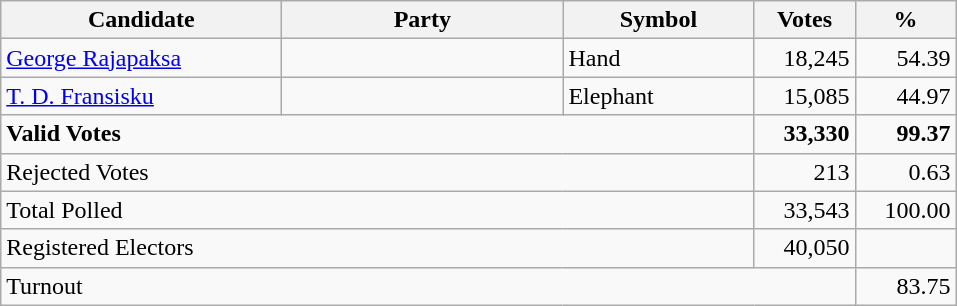<table class="wikitable" border="1" style="text-align:right;">
<tr>
<th align=left width="180">Candidate</th>
<th align=left width="180">Party</th>
<th align=left width="120">Symbol</th>
<th align=left width="60">Votes</th>
<th align=left width="60">%</th>
</tr>
<tr>
<td align=left><a href='#'>George Rajapaksa</a></td>
<td></td>
<td align=left>Hand</td>
<td align=right>18,245</td>
<td align=right>54.39</td>
</tr>
<tr>
<td align=left><a href='#'>T. D. Fransisku</a></td>
<td></td>
<td align=left>Elephant</td>
<td align=right>15,085</td>
<td align=right>44.97</td>
</tr>
<tr>
<td align=left colspan=3><strong>Valid Votes</strong></td>
<td align=right><strong>33,330</strong></td>
<td align=right><strong>99.37</strong></td>
</tr>
<tr>
<td align=left colspan=3>Rejected Votes</td>
<td align=right>213</td>
<td align=right>0.63</td>
</tr>
<tr>
<td align=left colspan=3>Total Polled</td>
<td align=right>33,543</td>
<td align=right>100.00</td>
</tr>
<tr>
<td align=left colspan=3>Registered Electors</td>
<td align=right>40,050</td>
<td></td>
</tr>
<tr>
<td align=left colspan=4>Turnout</td>
<td align=right>83.75</td>
</tr>
</table>
